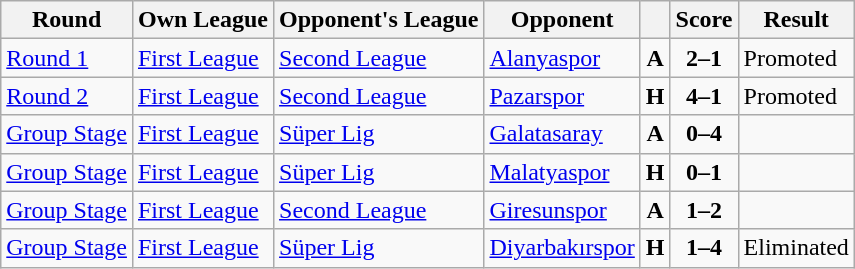<table class="wikitable" style="text-align: left;">
<tr>
<th>Round</th>
<th>Own League</th>
<th>Opponent's League</th>
<th>Opponent</th>
<th></th>
<th>Score</th>
<th>Result</th>
</tr>
<tr>
<td><a href='#'>Round 1</a></td>
<td><a href='#'>First League</a></td>
<td><a href='#'>Second League</a></td>
<td><a href='#'>Alanyaspor</a></td>
<td style="text-align:center;"><strong>A</strong></td>
<td style="text-align:center;"><strong>2–1</strong></td>
<td>Promoted</td>
</tr>
<tr>
<td><a href='#'>Round 2</a></td>
<td><a href='#'>First League</a></td>
<td><a href='#'>Second League</a></td>
<td><a href='#'>Pazarspor</a></td>
<td style="text-align:center;"><strong>H</strong></td>
<td style="text-align:center;"><strong>4–1</strong></td>
<td>Promoted</td>
</tr>
<tr>
<td><a href='#'>Group Stage</a></td>
<td><a href='#'>First League</a></td>
<td><a href='#'>Süper Lig</a></td>
<td><a href='#'>Galatasaray</a></td>
<td style="text-align:center;"><strong>A</strong></td>
<td style="text-align:center;"><strong>0–4</strong></td>
<td></td>
</tr>
<tr>
<td><a href='#'>Group Stage</a></td>
<td><a href='#'>First League</a></td>
<td><a href='#'>Süper Lig</a></td>
<td><a href='#'>Malatyaspor</a></td>
<td style="text-align:center;"><strong>H</strong></td>
<td style="text-align:center;"><strong>0–1</strong></td>
<td></td>
</tr>
<tr>
<td><a href='#'>Group Stage</a></td>
<td><a href='#'>First League</a></td>
<td><a href='#'>Second League</a></td>
<td><a href='#'>Giresunspor</a></td>
<td style="text-align:center;"><strong>A</strong></td>
<td style="text-align:center;"><strong>1–2</strong></td>
<td></td>
</tr>
<tr>
<td><a href='#'>Group Stage</a></td>
<td><a href='#'>First League</a></td>
<td><a href='#'>Süper Lig</a></td>
<td><a href='#'>Diyarbakırspor</a></td>
<td style="text-align:center;"><strong>H</strong></td>
<td style="text-align:center;"><strong>1–4</strong></td>
<td>Eliminated</td>
</tr>
</table>
